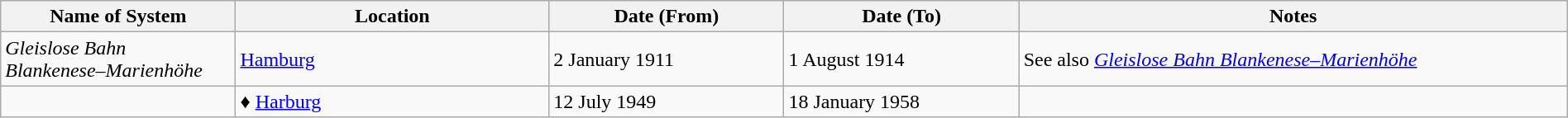<table class="wikitable" style="width:100%;">
<tr>
<th style="width:15%;">Name of System</th>
<th style="width:20%;">Location</th>
<th style="width:15%;">Date (From)</th>
<th style="width:15%;">Date (To)</th>
<th style="width:35%;">Notes</th>
</tr>
<tr>
<td><em>Gleislose Bahn Blankenese–Marienhöhe</em></td>
<td><a href='#'>Hamburg</a></td>
<td>2 January 1911</td>
<td>1 August 1914</td>
<td>See also <em><a href='#'>Gleislose Bahn Blankenese–Marienhöhe</a></em> </td>
</tr>
<tr>
<td> </td>
<td>♦ <a href='#'>Harburg</a></td>
<td>12 July 1949</td>
<td>18 January 1958</td>
<td> </td>
</tr>
</table>
